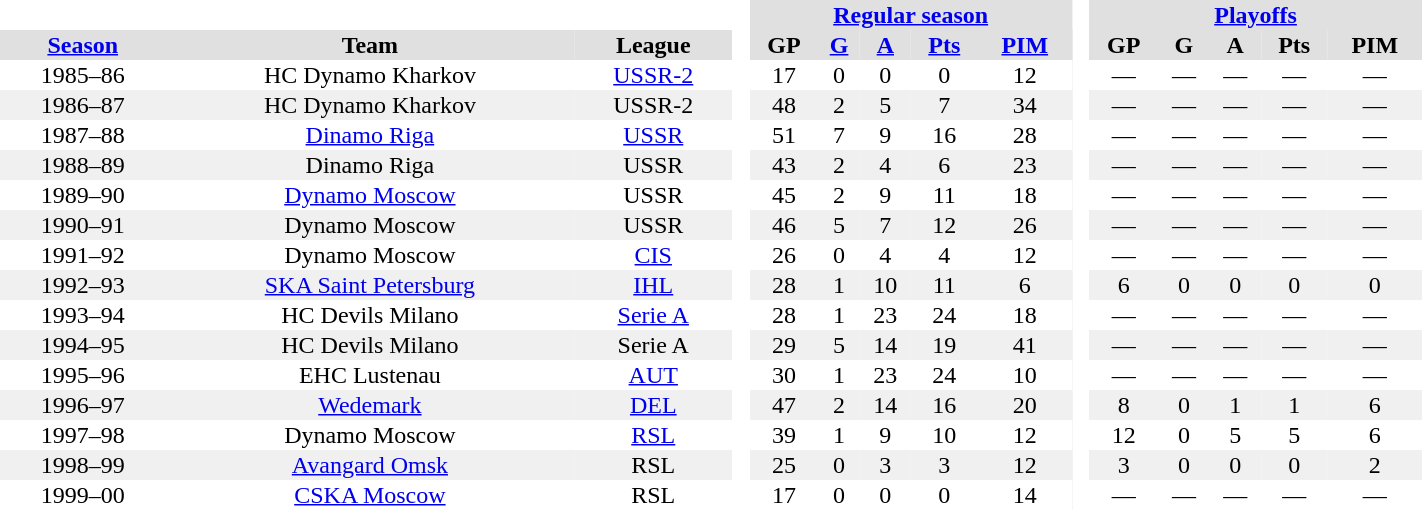<table BORDER="0" CELLPADDING="1" CELLSPACING="0" width="75%" style="text-align:center">
<tr bgcolor="#e0e0e0">
<th colspan="3" bgcolor="#ffffff"> </th>
<th rowspan="99" bgcolor="#ffffff"> </th>
<th colspan="5"><a href='#'>Regular season</a></th>
<th rowspan="99" bgcolor="#ffffff"> </th>
<th colspan="5"><a href='#'>Playoffs</a></th>
</tr>
<tr bgcolor="#e0e0e0">
<th ALIGN="center"><a href='#'>Season</a></th>
<th ALIGN="center">Team</th>
<th ALIGN="center">League</th>
<th ALIGN="center">GP</th>
<th ALIGN="center"><a href='#'>G</a></th>
<th ALIGN="center"><a href='#'>A</a></th>
<th ALIGN="center"><a href='#'>Pts</a></th>
<th ALIGN="center"><a href='#'>PIM</a></th>
<th ALIGN="center">GP</th>
<th ALIGN="center">G</th>
<th ALIGN="center">A</th>
<th ALIGN="center">Pts</th>
<th ALIGN="center">PIM</th>
</tr>
<tr ALIGN="center">
<td>1985–86</td>
<td>HC Dynamo Kharkov</td>
<td><a href='#'>USSR-2</a></td>
<td>17</td>
<td>0</td>
<td>0</td>
<td>0</td>
<td>12</td>
<td>—</td>
<td>—</td>
<td>—</td>
<td>—</td>
<td>—</td>
</tr>
<tr ALIGN="center" bgcolor="f0f0f0">
<td>1986–87</td>
<td>HC Dynamo Kharkov</td>
<td>USSR-2</td>
<td>48</td>
<td>2</td>
<td>5</td>
<td>7</td>
<td>34</td>
<td>—</td>
<td>—</td>
<td>—</td>
<td>—</td>
<td>—</td>
</tr>
<tr ALIGN="center">
<td>1987–88</td>
<td><a href='#'>Dinamo Riga</a></td>
<td><a href='#'>USSR</a></td>
<td>51</td>
<td>7</td>
<td>9</td>
<td>16</td>
<td>28</td>
<td>—</td>
<td>—</td>
<td>—</td>
<td>—</td>
<td>—</td>
</tr>
<tr ALIGN="center" bgcolor="f0f0f0">
<td>1988–89</td>
<td>Dinamo Riga</td>
<td>USSR</td>
<td>43</td>
<td>2</td>
<td>4</td>
<td>6</td>
<td>23</td>
<td>—</td>
<td>—</td>
<td>—</td>
<td>—</td>
<td>—</td>
</tr>
<tr ALIGN="center">
<td>1989–90</td>
<td><a href='#'>Dynamo Moscow</a></td>
<td>USSR</td>
<td>45</td>
<td>2</td>
<td>9</td>
<td>11</td>
<td>18</td>
<td>—</td>
<td>—</td>
<td>—</td>
<td>—</td>
<td>—</td>
</tr>
<tr ALIGN="center" bgcolor="f0f0f0">
<td>1990–91</td>
<td>Dynamo Moscow</td>
<td>USSR</td>
<td>46</td>
<td>5</td>
<td>7</td>
<td>12</td>
<td>26</td>
<td>—</td>
<td>—</td>
<td>—</td>
<td>—</td>
<td>—</td>
</tr>
<tr ALIGN="center">
<td>1991–92</td>
<td>Dynamo Moscow</td>
<td><a href='#'>CIS</a></td>
<td>26</td>
<td>0</td>
<td>4</td>
<td>4</td>
<td>12</td>
<td>—</td>
<td>—</td>
<td>—</td>
<td>—</td>
<td>—</td>
</tr>
<tr ALIGN="center"  bgcolor="f0f0f0">
<td>1992–93</td>
<td><a href='#'>SKA Saint Petersburg</a></td>
<td><a href='#'>IHL</a></td>
<td>28</td>
<td>1</td>
<td>10</td>
<td>11</td>
<td>6</td>
<td>6</td>
<td>0</td>
<td>0</td>
<td>0</td>
<td>0</td>
</tr>
<tr ALIGN="center">
<td>1993–94</td>
<td>HC Devils Milano</td>
<td><a href='#'>Serie A</a></td>
<td>28</td>
<td>1</td>
<td>23</td>
<td>24</td>
<td>18</td>
<td>—</td>
<td>—</td>
<td>—</td>
<td>—</td>
<td>—</td>
</tr>
<tr ALIGN="center"  bgcolor="f0f0f0">
<td>1994–95</td>
<td>HC Devils Milano</td>
<td>Serie A</td>
<td>29</td>
<td>5</td>
<td>14</td>
<td>19</td>
<td>41</td>
<td>—</td>
<td>—</td>
<td>—</td>
<td>—</td>
<td>—</td>
</tr>
<tr ALIGN="center">
<td>1995–96</td>
<td>EHC Lustenau</td>
<td><a href='#'>AUT</a></td>
<td>30</td>
<td>1</td>
<td>23</td>
<td>24</td>
<td>10</td>
<td>—</td>
<td>—</td>
<td>—</td>
<td>—</td>
<td>—</td>
</tr>
<tr ALIGN="center" bgcolor="f0f0f0">
<td>1996–97</td>
<td><a href='#'>Wedemark</a></td>
<td><a href='#'>DEL</a></td>
<td>47</td>
<td>2</td>
<td>14</td>
<td>16</td>
<td>20</td>
<td>8</td>
<td>0</td>
<td>1</td>
<td>1</td>
<td>6</td>
</tr>
<tr ALIGN="center">
<td>1997–98</td>
<td>Dynamo Moscow</td>
<td><a href='#'>RSL</a></td>
<td>39</td>
<td>1</td>
<td>9</td>
<td>10</td>
<td>12</td>
<td>12</td>
<td>0</td>
<td>5</td>
<td>5</td>
<td>6</td>
</tr>
<tr ALIGN="center"  bgcolor="f0f0f0">
<td>1998–99</td>
<td><a href='#'>Avangard Omsk</a></td>
<td>RSL</td>
<td>25</td>
<td>0</td>
<td>3</td>
<td>3</td>
<td>12</td>
<td>3</td>
<td>0</td>
<td>0</td>
<td>0</td>
<td>2</td>
</tr>
<tr ALIGN="center">
<td>1999–00</td>
<td><a href='#'>CSKA Moscow</a></td>
<td>RSL</td>
<td>17</td>
<td>0</td>
<td>0</td>
<td>0</td>
<td>14</td>
<td>—</td>
<td>—</td>
<td>—</td>
<td>—</td>
<td>—</td>
</tr>
</table>
